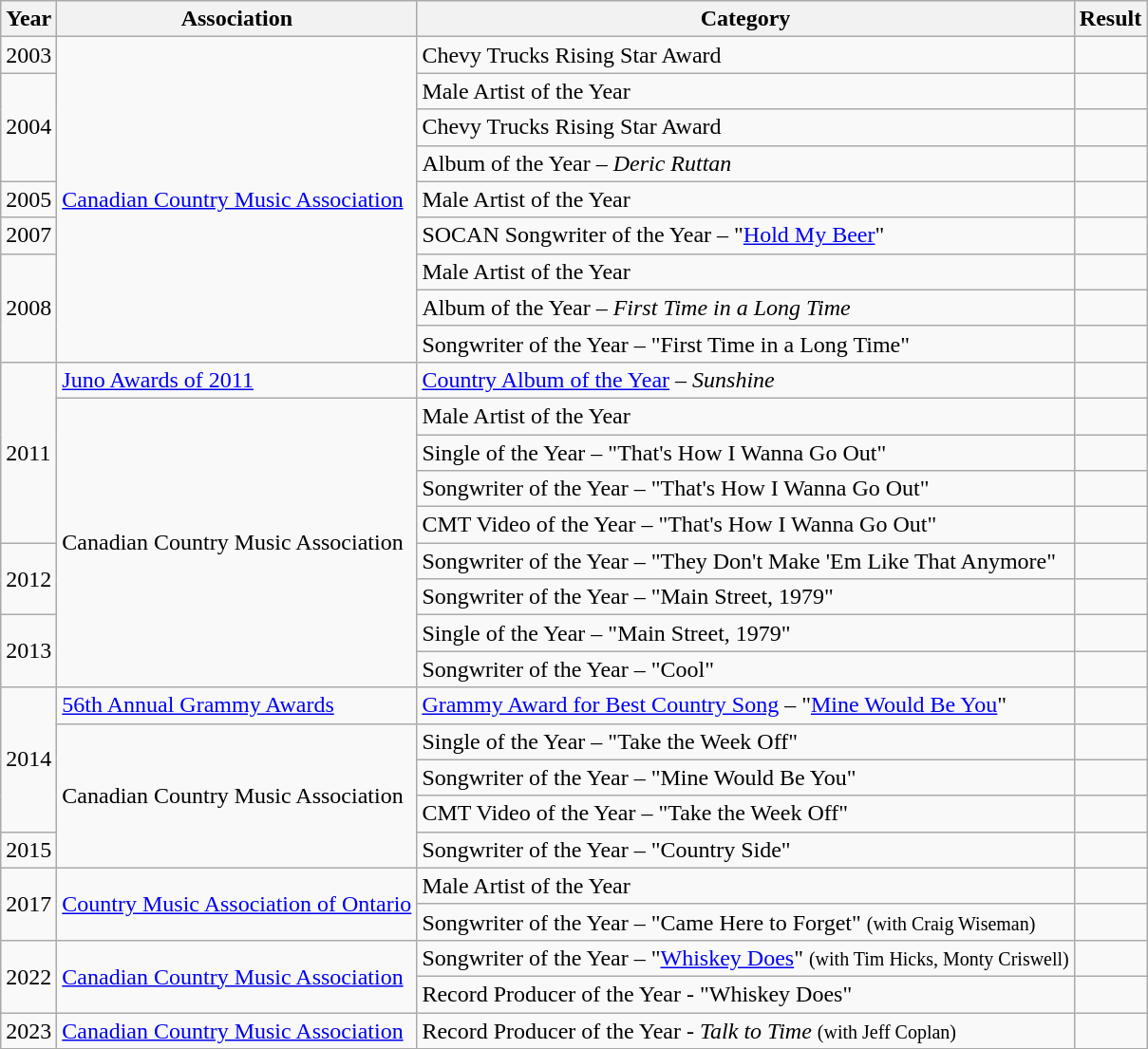<table class="wikitable">
<tr>
<th>Year</th>
<th>Association</th>
<th>Category</th>
<th>Result</th>
</tr>
<tr>
<td>2003</td>
<td rowspan="9"><a href='#'>Canadian Country Music Association</a></td>
<td>Chevy Trucks Rising Star Award</td>
<td></td>
</tr>
<tr>
<td rowspan="3">2004</td>
<td>Male Artist of the Year</td>
<td></td>
</tr>
<tr>
<td>Chevy Trucks Rising Star Award</td>
<td></td>
</tr>
<tr>
<td>Album of the Year – <em>Deric Ruttan</em></td>
<td></td>
</tr>
<tr>
<td>2005</td>
<td>Male Artist of the Year</td>
<td></td>
</tr>
<tr>
<td>2007</td>
<td>SOCAN Songwriter of the Year – "<a href='#'>Hold My Beer</a>"</td>
<td></td>
</tr>
<tr>
<td rowspan="3">2008</td>
<td>Male Artist of the Year</td>
<td></td>
</tr>
<tr>
<td>Album of the Year – <em>First Time in a Long Time</em></td>
<td></td>
</tr>
<tr>
<td>Songwriter of the Year – "First Time in a Long Time"</td>
<td></td>
</tr>
<tr>
<td rowspan="5">2011</td>
<td><a href='#'>Juno Awards of 2011</a></td>
<td><a href='#'>Country Album of the Year</a> – <em>Sunshine</em></td>
<td></td>
</tr>
<tr>
<td rowspan="8">Canadian Country Music Association</td>
<td>Male Artist of the Year</td>
<td></td>
</tr>
<tr>
<td>Single of the Year – "That's How I Wanna Go Out"</td>
<td></td>
</tr>
<tr>
<td>Songwriter of the Year – "That's How I Wanna Go Out"</td>
<td></td>
</tr>
<tr>
<td>CMT Video of the Year – "That's How I Wanna Go Out"</td>
<td></td>
</tr>
<tr>
<td rowspan="2">2012</td>
<td>Songwriter of the Year – "They Don't Make 'Em Like That Anymore"</td>
<td></td>
</tr>
<tr>
<td>Songwriter of the Year – "Main Street, 1979"</td>
<td></td>
</tr>
<tr>
<td rowspan="2">2013</td>
<td>Single of the Year – "Main Street, 1979"</td>
<td></td>
</tr>
<tr>
<td>Songwriter of the Year – "Cool"</td>
<td></td>
</tr>
<tr>
<td rowspan="4">2014</td>
<td><a href='#'>56th Annual Grammy Awards</a></td>
<td><a href='#'>Grammy Award for Best Country Song</a> – "<a href='#'>Mine Would Be You</a>"</td>
<td></td>
</tr>
<tr>
<td rowspan="4">Canadian Country Music Association</td>
<td>Single of the Year – "Take the Week Off"</td>
<td></td>
</tr>
<tr>
<td>Songwriter of the Year – "Mine Would Be You"</td>
<td></td>
</tr>
<tr>
<td>CMT Video of the Year – "Take the Week Off"</td>
<td></td>
</tr>
<tr>
<td>2015</td>
<td>Songwriter of the Year – "Country Side"</td>
<td></td>
</tr>
<tr>
<td rowspan=2>2017</td>
<td rowspan=2><a href='#'>Country Music Association of Ontario</a></td>
<td>Male Artist of the Year</td>
<td></td>
</tr>
<tr>
<td>Songwriter of the Year – "Came Here to Forget" <small>(with Craig Wiseman)</small></td>
<td></td>
</tr>
<tr>
<td rowspan=2>2022</td>
<td rowspan=2><a href='#'>Canadian Country Music Association</a></td>
<td>Songwriter of the Year – "<a href='#'>Whiskey Does</a>" <small>(with Tim Hicks, Monty Criswell)</small></td>
<td></td>
</tr>
<tr>
<td>Record Producer of the Year - "Whiskey Does"</td>
<td></td>
</tr>
<tr>
<td>2023</td>
<td><a href='#'>Canadian Country Music Association</a></td>
<td>Record Producer of the Year - <em>Talk to Time</em> <small>(with Jeff Coplan)</small></td>
<td></td>
</tr>
<tr>
</tr>
</table>
